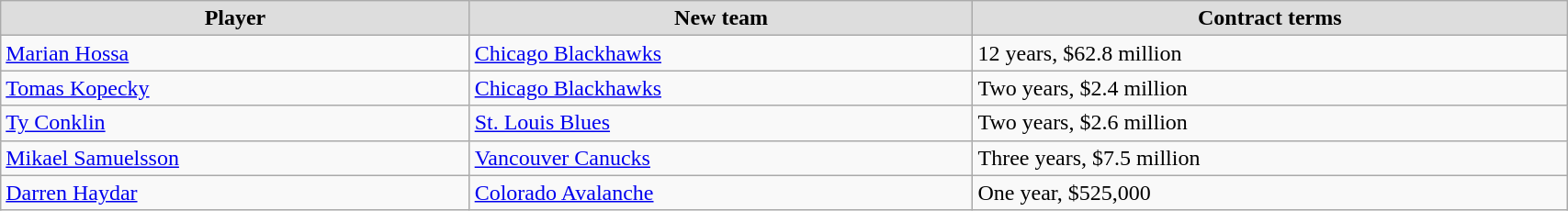<table class="wikitable" width=90%>
<tr align="center"  bgcolor="#dddddd">
<td><strong>Player</strong></td>
<td><strong>New team</strong></td>
<td><strong>Contract terms</strong></td>
</tr>
<tr>
<td><a href='#'>Marian Hossa</a></td>
<td><a href='#'>Chicago Blackhawks</a></td>
<td>12 years, $62.8 million</td>
</tr>
<tr>
<td><a href='#'>Tomas Kopecky</a></td>
<td><a href='#'>Chicago Blackhawks</a></td>
<td>Two years, $2.4 million</td>
</tr>
<tr>
<td><a href='#'>Ty Conklin</a></td>
<td><a href='#'>St. Louis Blues</a></td>
<td>Two years, $2.6 million</td>
</tr>
<tr>
<td><a href='#'>Mikael Samuelsson</a></td>
<td><a href='#'>Vancouver Canucks</a></td>
<td>Three years, $7.5 million</td>
</tr>
<tr>
<td><a href='#'>Darren Haydar</a></td>
<td><a href='#'>Colorado Avalanche</a></td>
<td>One year, $525,000</td>
</tr>
</table>
